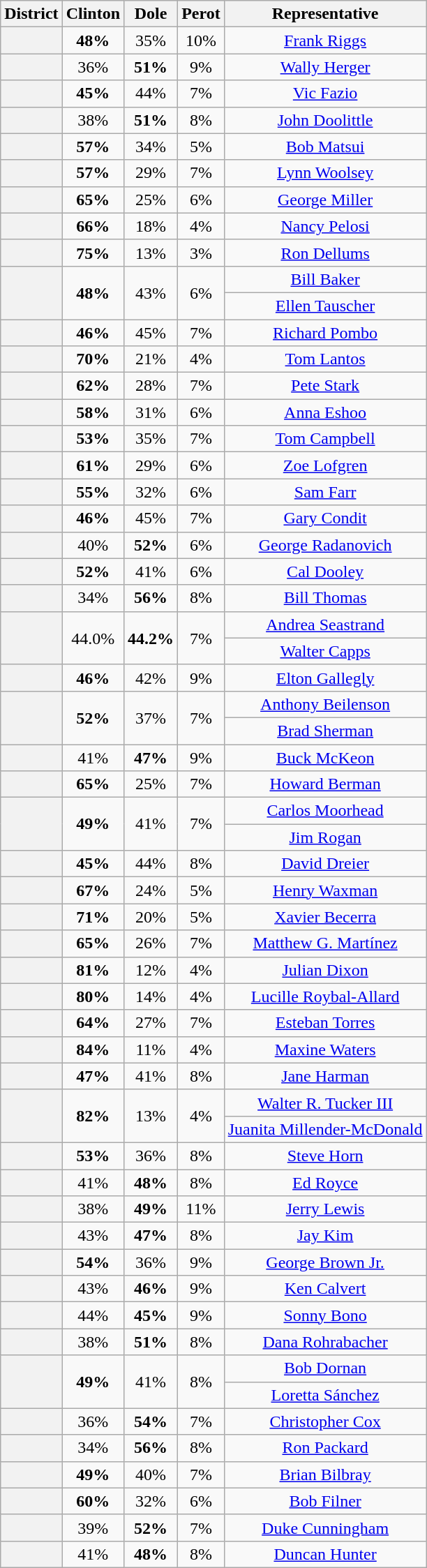<table class="wikitable sortable">
<tr>
<th>District</th>
<th>Clinton</th>
<th>Dole</th>
<th>Perot</th>
<th>Representative</th>
</tr>
<tr align=center>
<th></th>
<td><strong>48%</strong></td>
<td>35%</td>
<td>10%</td>
<td><a href='#'>Frank Riggs</a></td>
</tr>
<tr align=center>
<th></th>
<td>36%</td>
<td><strong>51%</strong></td>
<td>9%</td>
<td><a href='#'>Wally Herger</a></td>
</tr>
<tr align=center>
<th></th>
<td><strong>45%</strong></td>
<td>44%</td>
<td>7%</td>
<td><a href='#'>Vic Fazio</a></td>
</tr>
<tr align=center>
<th></th>
<td>38%</td>
<td><strong>51%</strong></td>
<td>8%</td>
<td><a href='#'>John Doolittle</a></td>
</tr>
<tr align=center>
<th></th>
<td><strong>57%</strong></td>
<td>34%</td>
<td>5%</td>
<td><a href='#'>Bob Matsui</a></td>
</tr>
<tr align=center>
<th></th>
<td><strong>57%</strong></td>
<td>29%</td>
<td>7%</td>
<td><a href='#'>Lynn Woolsey</a></td>
</tr>
<tr align=center>
<th></th>
<td><strong>65%</strong></td>
<td>25%</td>
<td>6%</td>
<td><a href='#'>George Miller</a></td>
</tr>
<tr align=center>
<th></th>
<td><strong>66%</strong></td>
<td>18%</td>
<td>4%</td>
<td><a href='#'>Nancy Pelosi</a></td>
</tr>
<tr align=center>
<th></th>
<td><strong>75%</strong></td>
<td>13%</td>
<td>3%</td>
<td><a href='#'>Ron Dellums</a></td>
</tr>
<tr align=center>
<th rowspan=2 ></th>
<td rowspan=2><strong>48%</strong></td>
<td rowspan=2>43%</td>
<td rowspan=2>6%</td>
<td><a href='#'>Bill Baker</a></td>
</tr>
<tr align=center>
<td><a href='#'>Ellen Tauscher</a></td>
</tr>
<tr align=center>
<th></th>
<td><strong>46%</strong></td>
<td>45%</td>
<td>7%</td>
<td><a href='#'>Richard Pombo</a></td>
</tr>
<tr align=center>
<th></th>
<td><strong>70%</strong></td>
<td>21%</td>
<td>4%</td>
<td><a href='#'>Tom Lantos</a></td>
</tr>
<tr align=center>
<th></th>
<td><strong>62%</strong></td>
<td>28%</td>
<td>7%</td>
<td><a href='#'>Pete Stark</a></td>
</tr>
<tr align=center>
<th></th>
<td><strong>58%</strong></td>
<td>31%</td>
<td>6%</td>
<td><a href='#'>Anna Eshoo</a></td>
</tr>
<tr align=center>
<th></th>
<td><strong>53%</strong></td>
<td>35%</td>
<td>7%</td>
<td><a href='#'>Tom Campbell</a></td>
</tr>
<tr align=center>
<th></th>
<td><strong>61%</strong></td>
<td>29%</td>
<td>6%</td>
<td><a href='#'>Zoe Lofgren</a></td>
</tr>
<tr align=center>
<th></th>
<td><strong>55%</strong></td>
<td>32%</td>
<td>6%</td>
<td><a href='#'>Sam Farr</a></td>
</tr>
<tr align=center>
<th></th>
<td><strong>46%</strong></td>
<td>45%</td>
<td>7%</td>
<td><a href='#'>Gary Condit</a></td>
</tr>
<tr align=center>
<th></th>
<td>40%</td>
<td><strong>52%</strong></td>
<td>6%</td>
<td><a href='#'>George Radanovich</a></td>
</tr>
<tr align=center>
<th></th>
<td><strong>52%</strong></td>
<td>41%</td>
<td>6%</td>
<td><a href='#'>Cal Dooley</a></td>
</tr>
<tr align=center>
<th></th>
<td>34%</td>
<td><strong>56%</strong></td>
<td>8%</td>
<td><a href='#'>Bill Thomas</a></td>
</tr>
<tr align=center>
<th rowspan=2 ></th>
<td rowspan=2>44.0%</td>
<td rowspan=2><strong>44.2%</strong></td>
<td rowspan=2>7%</td>
<td><a href='#'>Andrea Seastrand</a></td>
</tr>
<tr align=center>
<td><a href='#'>Walter Capps</a></td>
</tr>
<tr align=center>
<th></th>
<td><strong>46%</strong></td>
<td>42%</td>
<td>9%</td>
<td><a href='#'>Elton Gallegly</a></td>
</tr>
<tr align=center>
<th rowspan=2 ></th>
<td rowspan=2><strong>52%</strong></td>
<td rowspan=2>37%</td>
<td rowspan=2>7%</td>
<td><a href='#'>Anthony Beilenson</a></td>
</tr>
<tr align=center>
<td><a href='#'>Brad Sherman</a></td>
</tr>
<tr align=center>
<th></th>
<td>41%</td>
<td><strong>47%</strong></td>
<td>9%</td>
<td><a href='#'>Buck McKeon</a></td>
</tr>
<tr align=center>
<th></th>
<td><strong>65%</strong></td>
<td>25%</td>
<td>7%</td>
<td><a href='#'>Howard Berman</a></td>
</tr>
<tr align=center>
<th rowspan=2 ></th>
<td rowspan=2><strong>49%</strong></td>
<td rowspan=2>41%</td>
<td rowspan=2>7%</td>
<td><a href='#'>Carlos Moorhead</a></td>
</tr>
<tr align=center>
<td><a href='#'>Jim Rogan</a></td>
</tr>
<tr align=center>
<th></th>
<td><strong>45%</strong></td>
<td>44%</td>
<td>8%</td>
<td><a href='#'>David Dreier</a></td>
</tr>
<tr align=center>
<th></th>
<td><strong>67%</strong></td>
<td>24%</td>
<td>5%</td>
<td><a href='#'>Henry Waxman</a></td>
</tr>
<tr align=center>
<th></th>
<td><strong>71%</strong></td>
<td>20%</td>
<td>5%</td>
<td><a href='#'>Xavier Becerra</a></td>
</tr>
<tr align=center>
<th></th>
<td><strong>65%</strong></td>
<td>26%</td>
<td>7%</td>
<td><a href='#'>Matthew G. Martínez</a></td>
</tr>
<tr align=center>
<th></th>
<td><strong>81%</strong></td>
<td>12%</td>
<td>4%</td>
<td><a href='#'>Julian Dixon</a></td>
</tr>
<tr align=center>
<th></th>
<td><strong>80%</strong></td>
<td>14%</td>
<td>4%</td>
<td><a href='#'>Lucille Roybal-Allard</a></td>
</tr>
<tr align=center>
<th></th>
<td><strong>64%</strong></td>
<td>27%</td>
<td>7%</td>
<td><a href='#'>Esteban Torres</a></td>
</tr>
<tr align=center>
<th></th>
<td><strong>84%</strong></td>
<td>11%</td>
<td>4%</td>
<td><a href='#'>Maxine Waters</a></td>
</tr>
<tr align=center>
<th></th>
<td><strong>47%</strong></td>
<td>41%</td>
<td>8%</td>
<td><a href='#'>Jane Harman</a></td>
</tr>
<tr align=center>
<th rowspan=2 ></th>
<td rowspan=2><strong>82%</strong></td>
<td rowspan=2>13%</td>
<td rowspan=2>4%</td>
<td><a href='#'>Walter R. Tucker III</a></td>
</tr>
<tr align=center>
<td><a href='#'>Juanita Millender-McDonald</a></td>
</tr>
<tr align=center>
<th></th>
<td><strong>53%</strong></td>
<td>36%</td>
<td>8%</td>
<td><a href='#'>Steve Horn</a></td>
</tr>
<tr align=center>
<th></th>
<td>41%</td>
<td><strong>48%</strong></td>
<td>8%</td>
<td><a href='#'>Ed Royce</a></td>
</tr>
<tr align=center>
<th></th>
<td>38%</td>
<td><strong>49%</strong></td>
<td>11%</td>
<td><a href='#'>Jerry Lewis</a></td>
</tr>
<tr align=center>
<th></th>
<td>43%</td>
<td><strong>47%</strong></td>
<td>8%</td>
<td><a href='#'>Jay Kim</a></td>
</tr>
<tr align=center>
<th></th>
<td><strong>54%</strong></td>
<td>36%</td>
<td>9%</td>
<td><a href='#'>George Brown Jr.</a></td>
</tr>
<tr align=center>
<th></th>
<td>43%</td>
<td><strong>46%</strong></td>
<td>9%</td>
<td><a href='#'>Ken Calvert</a></td>
</tr>
<tr align=center>
<th></th>
<td>44%</td>
<td><strong>45%</strong></td>
<td>9%</td>
<td><a href='#'>Sonny Bono</a></td>
</tr>
<tr align=center>
<th></th>
<td>38%</td>
<td><strong>51%</strong></td>
<td>8%</td>
<td><a href='#'>Dana Rohrabacher</a></td>
</tr>
<tr align=center>
<th rowspan=2 ></th>
<td rowspan=2><strong>49%</strong></td>
<td rowspan=2>41%</td>
<td rowspan=2>8%</td>
<td><a href='#'>Bob Dornan</a></td>
</tr>
<tr align=center>
<td><a href='#'>Loretta Sánchez</a></td>
</tr>
<tr align=center>
<th></th>
<td>36%</td>
<td><strong>54%</strong></td>
<td>7%</td>
<td><a href='#'>Christopher Cox</a></td>
</tr>
<tr align=center>
<th></th>
<td>34%</td>
<td><strong>56%</strong></td>
<td>8%</td>
<td><a href='#'>Ron Packard</a></td>
</tr>
<tr align=center>
<th></th>
<td><strong>49%</strong></td>
<td>40%</td>
<td>7%</td>
<td><a href='#'>Brian Bilbray</a></td>
</tr>
<tr align=center>
<th></th>
<td><strong>60%</strong></td>
<td>32%</td>
<td>6%</td>
<td><a href='#'>Bob Filner</a></td>
</tr>
<tr align=center>
<th></th>
<td>39%</td>
<td><strong>52%</strong></td>
<td>7%</td>
<td><a href='#'>Duke Cunningham</a></td>
</tr>
<tr align=center>
<th></th>
<td>41%</td>
<td><strong>48%</strong></td>
<td>8%</td>
<td><a href='#'>Duncan Hunter</a></td>
</tr>
</table>
